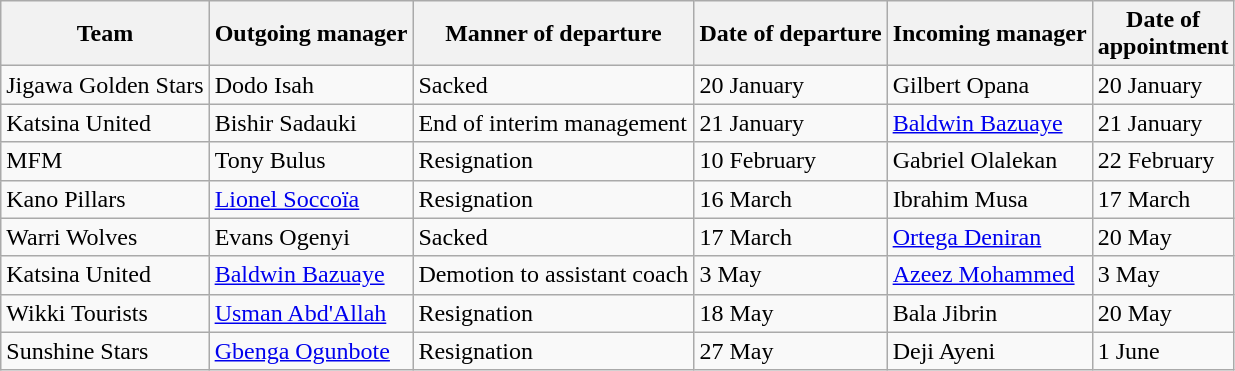<table class="wikitable sortable">
<tr>
<th>Team</th>
<th>Outgoing manager</th>
<th>Manner of departure</th>
<th>Date of departure</th>
<th>Incoming manager</th>
<th>Date of<br>appointment</th>
</tr>
<tr>
<td>Jigawa Golden Stars</td>
<td> Dodo Isah</td>
<td>Sacked</td>
<td>20 January</td>
<td> Gilbert Opana</td>
<td>20 January</td>
</tr>
<tr>
<td>Katsina United</td>
<td> Bishir Sadauki</td>
<td>End of interim management</td>
<td>21 January</td>
<td> <a href='#'>Baldwin Bazuaye</a></td>
<td>21 January</td>
</tr>
<tr>
<td>MFM</td>
<td>Tony Bulus</td>
<td>Resignation</td>
<td>10 February</td>
<td> Gabriel Olalekan</td>
<td>22 February</td>
</tr>
<tr>
<td>Kano Pillars</td>
<td> <a href='#'>Lionel Soccoïa</a></td>
<td>Resignation</td>
<td>16 March</td>
<td> Ibrahim Musa</td>
<td>17 March</td>
</tr>
<tr>
<td>Warri Wolves</td>
<td> Evans Ogenyi</td>
<td>Sacked</td>
<td>17 March</td>
<td> <a href='#'>Ortega Deniran</a></td>
<td>20 May</td>
</tr>
<tr>
<td>Katsina United</td>
<td><a href='#'>Baldwin Bazuaye</a></td>
<td>Demotion to assistant coach</td>
<td>3 May</td>
<td> <a href='#'>Azeez Mohammed</a></td>
<td>3 May</td>
</tr>
<tr>
<td>Wikki Tourists</td>
<td> <a href='#'>Usman Abd'Allah</a></td>
<td>Resignation</td>
<td>18 May</td>
<td> Bala Jibrin</td>
<td>20 May</td>
</tr>
<tr>
<td>Sunshine Stars</td>
<td> <a href='#'>Gbenga Ogunbote</a></td>
<td>Resignation</td>
<td>27 May</td>
<td> Deji Ayeni</td>
<td>1 June</td>
</tr>
</table>
